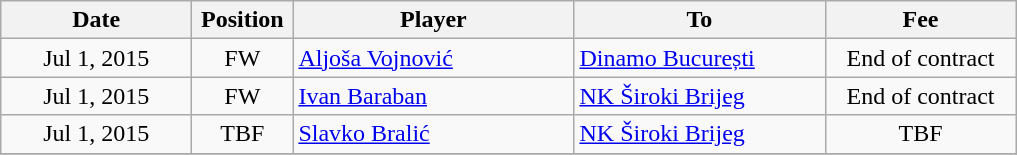<table class="wikitable" style="text-align: center;">
<tr>
<th width=120>Date</th>
<th width=60>Position</th>
<th width=180>Player</th>
<th width=160>To</th>
<th width=120>Fee</th>
</tr>
<tr>
<td>Jul 1, 2015</td>
<td>FW</td>
<td style="text-align:left;"> <a href='#'>Aljoša Vojnović</a></td>
<td style="text-align:left;"><a href='#'>Dinamo București</a></td>
<td>End of contract</td>
</tr>
<tr>
<td>Jul 1, 2015</td>
<td>FW</td>
<td style="text-align:left;"> <a href='#'>Ivan Baraban</a></td>
<td style="text-align:left;"><a href='#'>NK Široki Brijeg</a></td>
<td>End of contract</td>
</tr>
<tr>
<td>Jul 1, 2015</td>
<td>TBF</td>
<td style="text-align:left;"> <a href='#'>Slavko Bralić</a></td>
<td style="text-align:left;"><a href='#'>NK Široki Brijeg</a></td>
<td>TBF</td>
</tr>
<tr>
</tr>
</table>
